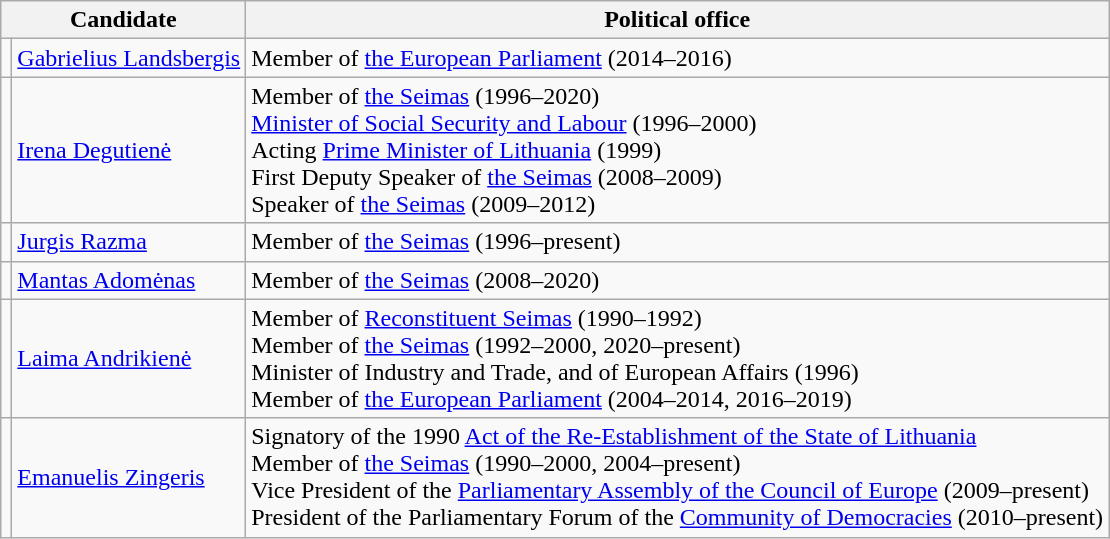<table class="wikitable sortable" style="text-align:left">
<tr>
<th colspan="2">Candidate</th>
<th>Political office</th>
</tr>
<tr>
<td></td>
<td><a href='#'>Gabrielius Landsbergis</a></td>
<td>Member of <a href='#'>the European Parliament</a> (2014–2016)</td>
</tr>
<tr>
<td></td>
<td><a href='#'>Irena Degutienė</a></td>
<td>Member of <a href='#'>the Seimas</a> (1996–2020)<br><a href='#'>Minister of Social Security and Labour</a> (1996–2000)<br>Acting <a href='#'>Prime Minister of Lithuania</a> (1999)<br>First Deputy Speaker of <a href='#'>the Seimas</a> (2008–2009)<br>Speaker of <a href='#'>the Seimas</a> (2009–2012)</td>
</tr>
<tr>
<td></td>
<td><a href='#'>Jurgis Razma</a></td>
<td>Member of <a href='#'>the Seimas</a> (1996–present)</td>
</tr>
<tr>
<td></td>
<td><a href='#'>Mantas Adomėnas</a></td>
<td>Member of <a href='#'>the Seimas</a> (2008–2020)</td>
</tr>
<tr>
<td></td>
<td><a href='#'>Laima Andrikienė</a></td>
<td>Member of <a href='#'>Reconstituent Seimas</a> (1990–1992)<br>Member of <a href='#'>the Seimas</a> (1992–2000, 2020–present)<br>Minister of Industry and Trade, and of European Affairs (1996)<br>Member of <a href='#'>the European Parliament</a> (2004–2014, 2016–2019)</td>
</tr>
<tr>
<td></td>
<td><a href='#'>Emanuelis Zingeris</a></td>
<td>Signatory of the 1990 <a href='#'>Act of the Re-Establishment of the State of Lithuania</a><br>Member of <a href='#'>the Seimas</a> (1990–2000, 2004–present)<br>Vice President of the <a href='#'>Parliamentary Assembly of the Council of Europe</a> (2009–present)<br>President of the Parliamentary Forum of the <a href='#'>Community of Democracies</a> (2010–present)</td>
</tr>
</table>
